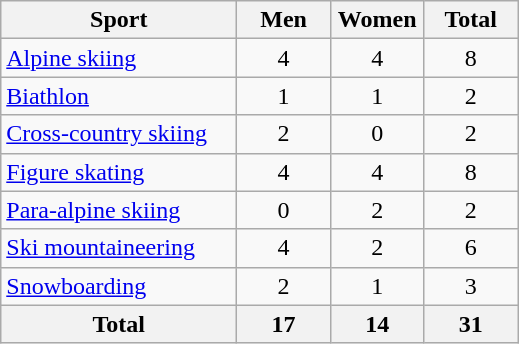<table class="wikitable sortable" style="text-align:center">
<tr>
<th width=150>Sport</th>
<th width=55>Men</th>
<th width=55>Women</th>
<th width=55>Total</th>
</tr>
<tr>
<td align=left><a href='#'>Alpine skiing</a></td>
<td>4</td>
<td>4</td>
<td>8</td>
</tr>
<tr>
<td align=left><a href='#'>Biathlon</a></td>
<td>1</td>
<td>1</td>
<td>2</td>
</tr>
<tr>
<td align=left><a href='#'>Cross-country skiing</a></td>
<td>2</td>
<td>0</td>
<td>2</td>
</tr>
<tr>
<td align=left><a href='#'>Figure skating</a></td>
<td>4</td>
<td>4</td>
<td>8</td>
</tr>
<tr>
<td align=left><a href='#'>Para-alpine skiing</a></td>
<td>0</td>
<td>2</td>
<td>2</td>
</tr>
<tr>
<td align=left><a href='#'>Ski mountaineering</a></td>
<td>4</td>
<td>2</td>
<td>6</td>
</tr>
<tr>
<td align=left><a href='#'>Snowboarding</a></td>
<td>2</td>
<td>1</td>
<td>3</td>
</tr>
<tr>
<th>Total</th>
<th>17</th>
<th>14</th>
<th>31</th>
</tr>
</table>
